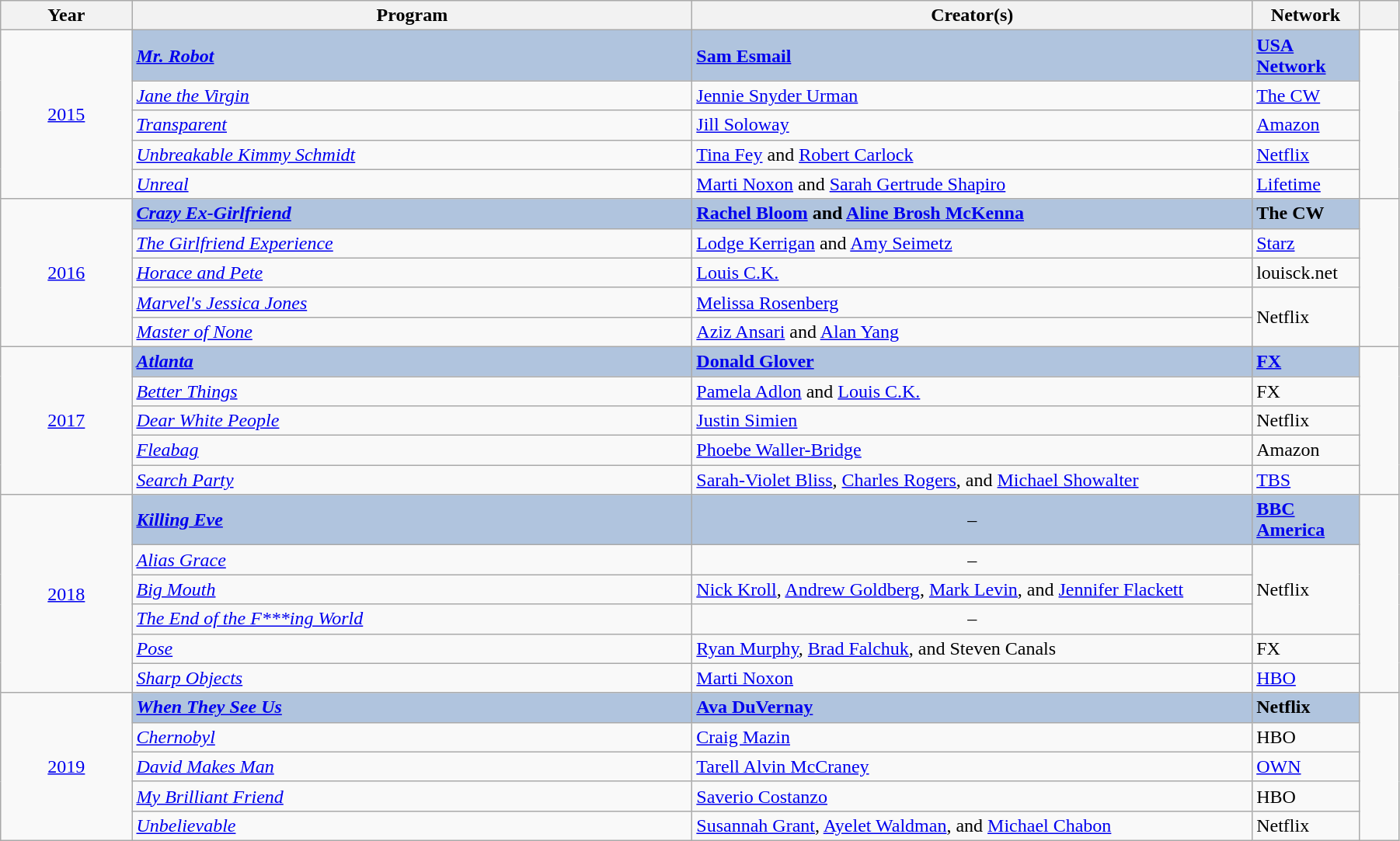<table class="wikitable" width="95%" cellpadding="5">
<tr>
<th width="100"><strong>Year</strong></th>
<th width="450"><strong>Program</strong></th>
<th width="450"><strong>Creator(s)</strong></th>
<th width="80"><strong>Network</strong></th>
<th width="25"><strong></strong></th>
</tr>
<tr>
<td rowspan="5" style="text-align:center;"><a href='#'>2015</a></td>
<td style="background:#B0C4DE"><strong><em><a href='#'>Mr. Robot</a></em></strong></td>
<td style="background:#B0C4DE"><strong><a href='#'>Sam Esmail</a></strong></td>
<td style="background:#B0C4DE"><strong><a href='#'>USA Network</a></strong></td>
<td rowspan="5" style="text-align:center;"></td>
</tr>
<tr>
<td><em><a href='#'>Jane the Virgin</a></em></td>
<td><a href='#'>Jennie Snyder Urman</a></td>
<td><a href='#'>The CW</a></td>
</tr>
<tr>
<td><em><a href='#'>Transparent</a></em></td>
<td><a href='#'>Jill Soloway</a></td>
<td><a href='#'>Amazon</a></td>
</tr>
<tr>
<td><em><a href='#'>Unbreakable Kimmy Schmidt</a></em></td>
<td><a href='#'>Tina Fey</a> and <a href='#'>Robert Carlock</a></td>
<td><a href='#'>Netflix</a></td>
</tr>
<tr>
<td><em><a href='#'>Unreal</a></em></td>
<td><a href='#'>Marti Noxon</a> and <a href='#'>Sarah Gertrude Shapiro</a></td>
<td><a href='#'>Lifetime</a></td>
</tr>
<tr>
<td rowspan="5" style="text-align:center;"><a href='#'>2016</a></td>
<td style="background:#B0C4DE"><strong><em><a href='#'>Crazy Ex-Girlfriend</a></em></strong></td>
<td style="background:#B0C4DE"><strong><a href='#'>Rachel Bloom</a> and <a href='#'>Aline Brosh McKenna</a></strong></td>
<td style="background:#B0C4DE"><strong>The CW</strong></td>
<td rowspan="5" style="text-align:center;"></td>
</tr>
<tr>
<td><em><a href='#'>The Girlfriend Experience</a></em></td>
<td><a href='#'>Lodge Kerrigan</a> and <a href='#'>Amy Seimetz</a></td>
<td><a href='#'>Starz</a></td>
</tr>
<tr>
<td><em><a href='#'>Horace and Pete</a></em></td>
<td><a href='#'>Louis C.K.</a></td>
<td>louisck.net</td>
</tr>
<tr>
<td><em><a href='#'>Marvel's Jessica Jones</a></em></td>
<td><a href='#'>Melissa Rosenberg</a></td>
<td rowspan=2>Netflix</td>
</tr>
<tr>
<td><em><a href='#'>Master of None</a></em></td>
<td><a href='#'>Aziz Ansari</a> and <a href='#'>Alan Yang</a></td>
</tr>
<tr>
<td rowspan="5" style="text-align:center;"><a href='#'>2017</a></td>
<td style="background:#B0C4DE"><strong><em><a href='#'>Atlanta</a></em></strong></td>
<td style="background:#B0C4DE"><strong><a href='#'>Donald Glover</a></strong></td>
<td style="background:#B0C4DE"><strong><a href='#'>FX</a></strong></td>
<td rowspan="5" style="text-align:center;"></td>
</tr>
<tr>
<td><em><a href='#'>Better Things</a></em></td>
<td><a href='#'>Pamela Adlon</a> and <a href='#'>Louis C.K.</a></td>
<td>FX</td>
</tr>
<tr>
<td><em><a href='#'>Dear White People</a></em></td>
<td><a href='#'>Justin Simien</a></td>
<td>Netflix</td>
</tr>
<tr>
<td><em><a href='#'>Fleabag</a></em></td>
<td><a href='#'>Phoebe Waller-Bridge</a></td>
<td>Amazon</td>
</tr>
<tr>
<td><em><a href='#'>Search Party</a></em></td>
<td><a href='#'>Sarah-Violet Bliss</a>, <a href='#'>Charles Rogers</a>, and <a href='#'>Michael Showalter</a></td>
<td><a href='#'>TBS</a></td>
</tr>
<tr>
<td rowspan="6" style="text-align:center;"><a href='#'>2018</a></td>
<td style="background:#B0C4DE"><strong><em><a href='#'>Killing Eve</a></em></strong></td>
<td style="background:#B0C4DE;text-align:center;">–</td>
<td style="background:#B0C4DE"><strong><a href='#'>BBC America</a></strong></td>
<td rowspan="6" style="text-align:center;"></td>
</tr>
<tr>
<td><em><a href='#'>Alias Grace</a></em></td>
<td style="text-align:center;">–</td>
<td rowspan=3>Netflix</td>
</tr>
<tr>
<td><em><a href='#'>Big Mouth</a></em></td>
<td><a href='#'>Nick Kroll</a>, <a href='#'>Andrew Goldberg</a>, <a href='#'>Mark Levin</a>, and <a href='#'>Jennifer Flackett</a></td>
</tr>
<tr>
<td><em><a href='#'>The End of the F***ing World</a></em></td>
<td style="text-align:center;">–</td>
</tr>
<tr>
<td><em><a href='#'>Pose</a></em></td>
<td><a href='#'>Ryan Murphy</a>, <a href='#'>Brad Falchuk</a>, and Steven Canals</td>
<td>FX</td>
</tr>
<tr>
<td><em><a href='#'>Sharp Objects</a></em></td>
<td><a href='#'>Marti Noxon</a></td>
<td><a href='#'>HBO</a></td>
</tr>
<tr>
<td rowspan="5" style="text-align:center;"><a href='#'>2019</a></td>
<td style="background:#B0C4DE"><strong><em><a href='#'>When They See Us</a></em></strong></td>
<td style="background:#B0C4DE"><strong><a href='#'>Ava DuVernay</a></strong></td>
<td style="background:#B0C4DE"><strong>Netflix</strong></td>
<td rowspan="5" style="text-align:center;"></td>
</tr>
<tr>
<td><em><a href='#'>Chernobyl</a></em></td>
<td><a href='#'>Craig Mazin</a></td>
<td>HBO</td>
</tr>
<tr>
<td><em><a href='#'>David Makes Man</a></em></td>
<td><a href='#'>Tarell Alvin McCraney</a></td>
<td><a href='#'>OWN</a></td>
</tr>
<tr>
<td><em><a href='#'>My Brilliant Friend</a></em></td>
<td><a href='#'>Saverio Costanzo</a></td>
<td>HBO</td>
</tr>
<tr>
<td><em><a href='#'>Unbelievable</a></em></td>
<td><a href='#'>Susannah Grant</a>, <a href='#'>Ayelet Waldman</a>, and <a href='#'>Michael Chabon</a></td>
<td>Netflix</td>
</tr>
</table>
